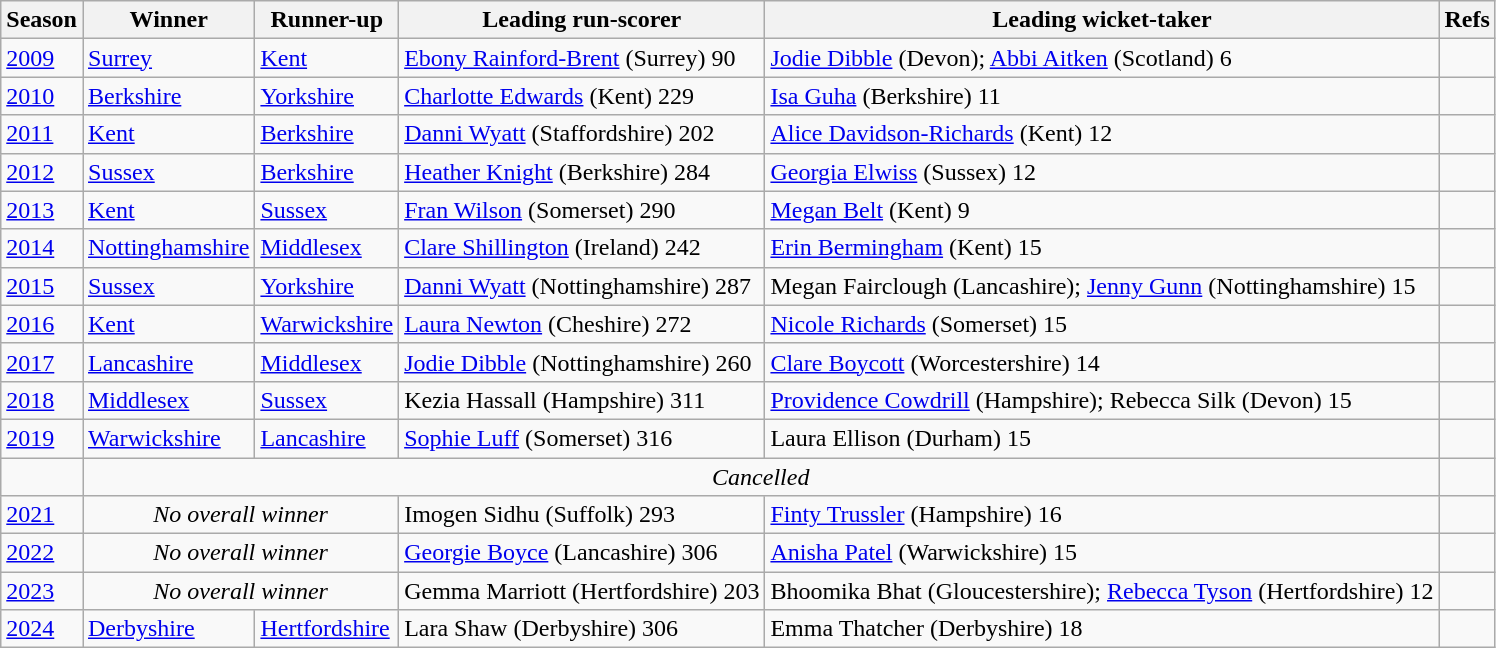<table class="wikitable">
<tr>
<th>Season</th>
<th>Winner</th>
<th>Runner-up</th>
<th>Leading run-scorer</th>
<th>Leading wicket-taker</th>
<th>Refs</th>
</tr>
<tr>
<td><a href='#'>2009</a></td>
<td><a href='#'>Surrey</a></td>
<td><a href='#'>Kent</a></td>
<td><a href='#'>Ebony Rainford-Brent</a> (Surrey) 90</td>
<td><a href='#'>Jodie Dibble</a> (Devon); <a href='#'>Abbi Aitken</a> (Scotland) 6</td>
<td></td>
</tr>
<tr>
<td><a href='#'>2010</a></td>
<td><a href='#'>Berkshire</a></td>
<td><a href='#'>Yorkshire</a></td>
<td><a href='#'>Charlotte Edwards</a> (Kent) 229</td>
<td><a href='#'>Isa Guha</a> (Berkshire) 11</td>
<td></td>
</tr>
<tr>
<td><a href='#'>2011</a></td>
<td><a href='#'>Kent</a></td>
<td><a href='#'>Berkshire</a></td>
<td><a href='#'>Danni Wyatt</a> (Staffordshire) 202</td>
<td><a href='#'>Alice Davidson-Richards</a> (Kent) 12</td>
<td></td>
</tr>
<tr>
<td><a href='#'>2012</a></td>
<td><a href='#'>Sussex</a></td>
<td><a href='#'>Berkshire</a></td>
<td><a href='#'>Heather Knight</a> (Berkshire) 284</td>
<td><a href='#'>Georgia Elwiss</a> (Sussex) 12</td>
<td></td>
</tr>
<tr>
<td><a href='#'>2013</a></td>
<td><a href='#'>Kent</a></td>
<td><a href='#'>Sussex</a></td>
<td><a href='#'>Fran Wilson</a> (Somerset) 290</td>
<td><a href='#'>Megan Belt</a> (Kent) 9</td>
<td></td>
</tr>
<tr>
<td><a href='#'>2014</a></td>
<td><a href='#'>Nottinghamshire</a></td>
<td><a href='#'>Middlesex</a></td>
<td><a href='#'>Clare Shillington</a> (Ireland) 242</td>
<td><a href='#'>Erin Bermingham</a> (Kent) 15</td>
<td></td>
</tr>
<tr>
<td><a href='#'>2015</a></td>
<td><a href='#'>Sussex</a></td>
<td><a href='#'>Yorkshire</a></td>
<td><a href='#'>Danni Wyatt</a> (Nottinghamshire) 287</td>
<td>Megan Fairclough (Lancashire); <a href='#'>Jenny Gunn</a> (Nottinghamshire) 15</td>
<td></td>
</tr>
<tr>
<td><a href='#'>2016</a></td>
<td><a href='#'>Kent</a></td>
<td><a href='#'>Warwickshire</a></td>
<td><a href='#'>Laura Newton</a> (Cheshire) 272</td>
<td><a href='#'>Nicole Richards</a> (Somerset) 15</td>
<td></td>
</tr>
<tr>
<td><a href='#'>2017</a></td>
<td><a href='#'>Lancashire</a></td>
<td><a href='#'>Middlesex</a></td>
<td><a href='#'>Jodie Dibble</a> (Nottinghamshire) 260</td>
<td><a href='#'>Clare Boycott</a> (Worcestershire) 14</td>
<td></td>
</tr>
<tr>
<td><a href='#'>2018</a></td>
<td><a href='#'>Middlesex</a></td>
<td><a href='#'>Sussex</a></td>
<td>Kezia Hassall (Hampshire) 311</td>
<td><a href='#'>Providence Cowdrill</a> (Hampshire); Rebecca Silk (Devon) 15</td>
<td></td>
</tr>
<tr>
<td><a href='#'>2019</a></td>
<td><a href='#'>Warwickshire</a></td>
<td><a href='#'>Lancashire</a></td>
<td><a href='#'>Sophie Luff</a> (Somerset) 316</td>
<td>Laura Ellison (Durham) 15</td>
<td></td>
</tr>
<tr>
<td></td>
<td colspan=4 align=center><em>Cancelled</em></td>
</tr>
<tr>
<td><a href='#'>2021</a></td>
<td colspan=2 align=center><em>No overall winner</em></td>
<td>Imogen Sidhu (Suffolk) 293</td>
<td><a href='#'>Finty Trussler</a> (Hampshire) 16</td>
<td></td>
</tr>
<tr>
<td><a href='#'>2022</a></td>
<td colspan=2 align=center><em>No overall winner</em></td>
<td><a href='#'>Georgie Boyce</a> (Lancashire) 306</td>
<td><a href='#'>Anisha Patel</a> (Warwickshire) 15</td>
<td></td>
</tr>
<tr>
<td><a href='#'>2023</a></td>
<td colspan=2 align=center><em>No overall winner</em></td>
<td>Gemma Marriott (Hertfordshire) 203</td>
<td>Bhoomika Bhat (Gloucestershire); <a href='#'>Rebecca Tyson</a> (Hertfordshire) 12</td>
<td></td>
</tr>
<tr>
<td><a href='#'>2024</a></td>
<td><a href='#'>Derbyshire</a></td>
<td><a href='#'>Hertfordshire</a></td>
<td>Lara Shaw (Derbyshire) 306</td>
<td>Emma Thatcher (Derbyshire) 18</td>
<td></td>
</tr>
</table>
